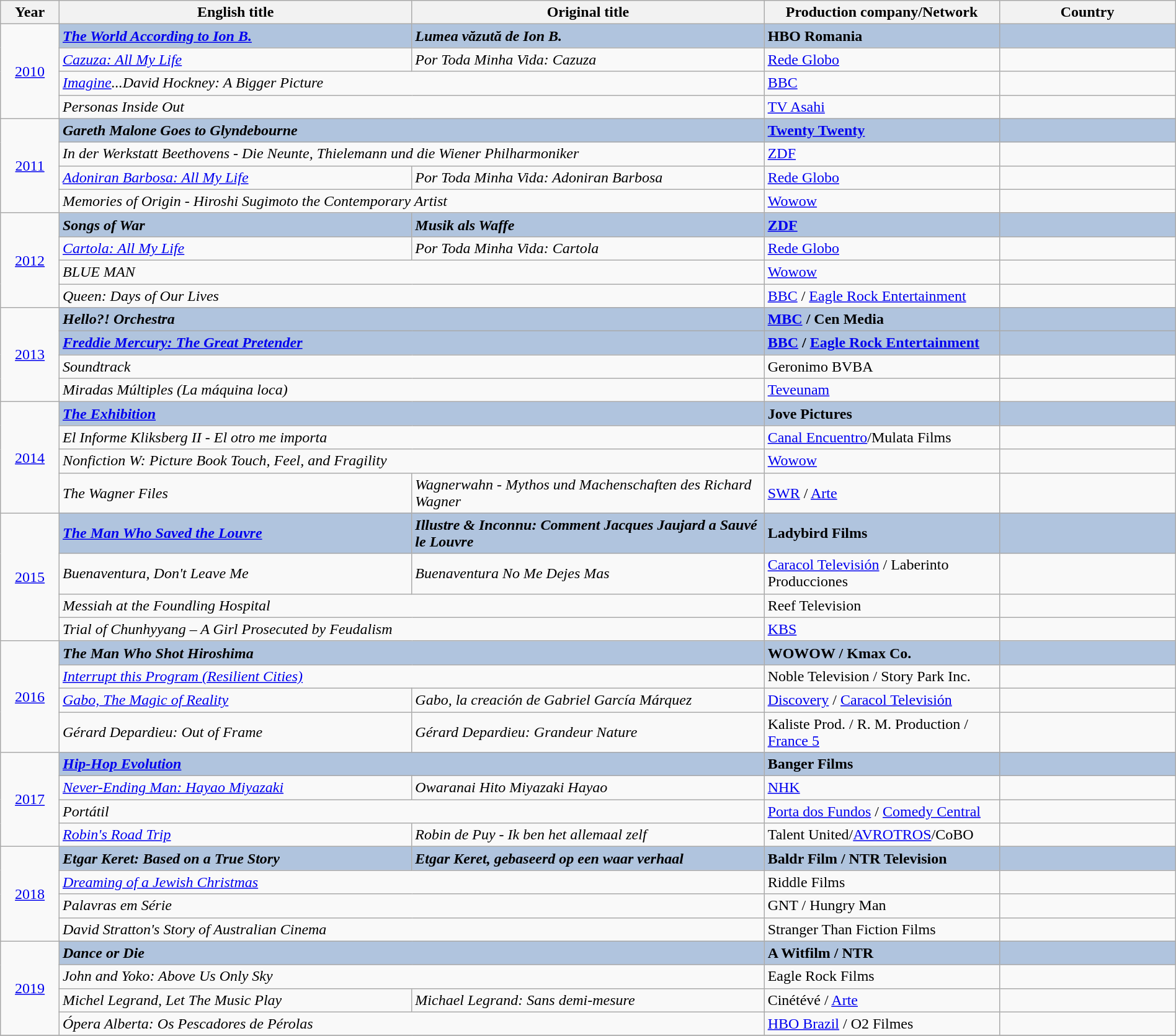<table class="wikitable" width="100%" border="1" cellpadding="5" cellspacing="0">
<tr>
<th width=5%>Year</th>
<th width=30%>English title</th>
<th width=30%>Original title</th>
<th width=20%><strong>Production company/Network</strong></th>
<th width=15%><strong>Country</strong></th>
</tr>
<tr>
<td rowspan="4" style="text-align:center;"><a href='#'>2010</a><br></td>
<td style="background:#B0C4DE;"><strong><em><a href='#'>The World According to Ion B.</a></em></strong></td>
<td style="background:#B0C4DE;"><strong><em>Lumea văzută de Ion B.</em></strong></td>
<td style="background:#B0C4DE;"><strong>HBO Romania</strong></td>
<td style="background:#B0C4DE;"><strong></strong></td>
</tr>
<tr>
<td><em><a href='#'>Cazuza: All My Life</a></em></td>
<td><em>Por Toda Minha Vida: Cazuza</em></td>
<td><a href='#'>Rede Globo</a></td>
<td></td>
</tr>
<tr>
<td colspan="2"><em><a href='#'>Imagine</a>...David Hockney: A Bigger Picture</em></td>
<td><a href='#'>BBC</a></td>
<td></td>
</tr>
<tr>
<td colspan="2"><em>Personas Inside Out</em></td>
<td><a href='#'>TV Asahi</a></td>
<td></td>
</tr>
<tr>
<td rowspan="4" style="text-align:center;"><a href='#'>2011</a><br></td>
<td colspan="2" style="background:#B0C4DE;"><strong><em>Gareth Malone Goes to Glyndebourne</em></strong></td>
<td style="background:#B0C4DE;"><strong><a href='#'>Twenty Twenty</a></strong></td>
<td style="background:#B0C4DE;"><strong></strong></td>
</tr>
<tr>
<td colspan="2"><em>In der Werkstatt Beethovens - Die Neunte, Thielemann und die Wiener Philharmoniker</em></td>
<td><a href='#'>ZDF</a></td>
<td></td>
</tr>
<tr>
<td><em><a href='#'>Adoniran Barbosa: All My Life</a></em></td>
<td><em>Por Toda Minha Vida: Adoniran Barbosa</em></td>
<td><a href='#'>Rede Globo</a></td>
<td></td>
</tr>
<tr>
<td colspan="2"><em>Memories of Origin - Hiroshi Sugimoto the Contemporary Artist</em></td>
<td><a href='#'>Wowow</a></td>
<td></td>
</tr>
<tr>
<td rowspan="4" style="text-align:center;"><a href='#'>2012</a><br></td>
<td style="background:#B0C4DE;"><strong><em>Songs of War</em></strong></td>
<td style="background:#B0C4DE;"><strong><em>Musik als Waffe</em></strong></td>
<td style="background:#B0C4DE;"><strong><a href='#'>ZDF</a></strong></td>
<td style="background:#B0C4DE;"><strong></strong></td>
</tr>
<tr>
<td><em><a href='#'>Cartola: All My Life</a></em></td>
<td><em>Por Toda Minha Vida: Cartola</em></td>
<td><a href='#'>Rede Globo</a></td>
<td></td>
</tr>
<tr>
<td colspan="2"><em>BLUE MAN</em></td>
<td><a href='#'>Wowow</a></td>
<td></td>
</tr>
<tr>
<td colspan="2"><em>Queen: Days of Our Lives</em></td>
<td><a href='#'>BBC</a> / <a href='#'>Eagle Rock Entertainment</a></td>
<td></td>
</tr>
<tr>
<td rowspan="4" style="text-align:center;"><a href='#'>2013</a><br></td>
<td colspan="2" style="background:#B0C4DE;"><strong><em>Hello?! Orchestra</em></strong></td>
<td style="background:#B0C4DE;"><strong><a href='#'>MBC</a> / Cen Media</strong></td>
<td style="background:#B0C4DE;"><strong></strong></td>
</tr>
<tr>
<td colspan="2" style="background:#B0C4DE;"><strong><em><a href='#'>Freddie Mercury: The Great Pretender</a></em></strong></td>
<td style="background:#B0C4DE;"><strong><a href='#'>BBC</a> / <a href='#'>Eagle Rock Entertainment</a></strong></td>
<td style="background:#B0C4DE;"><strong></strong></td>
</tr>
<tr>
<td colspan="2"><em>Soundtrack</em></td>
<td>Geronimo BVBA</td>
<td></td>
</tr>
<tr>
<td colspan="2"><em>Miradas Múltiples (La máquina loca)</em></td>
<td><a href='#'>Teveunam</a></td>
<td></td>
</tr>
<tr>
<td rowspan="4" style="text-align:center;"><a href='#'>2014</a><br></td>
<td colspan="2" style="background:#B0C4DE;"><strong><em><a href='#'>The Exhibition</a></em></strong></td>
<td style="background:#B0C4DE;"><strong>Jove Pictures</strong></td>
<td style="background:#B0C4DE;"><strong></strong></td>
</tr>
<tr>
<td colspan="2"><em>El Informe Kliksberg II - El otro me importa</em></td>
<td><a href='#'>Canal Encuentro</a>/Mulata Films</td>
<td></td>
</tr>
<tr>
<td colspan="2"><em>Nonfiction W: Picture Book Touch, Feel, and Fragility</em></td>
<td><a href='#'>Wowow</a></td>
<td></td>
</tr>
<tr>
<td><em>The Wagner Files</em></td>
<td><em>Wagnerwahn - Mythos und Machenschaften des Richard Wagner</em></td>
<td><a href='#'>SWR</a> / <a href='#'>Arte</a></td>
<td></td>
</tr>
<tr>
<td rowspan="4" style="text-align:center;"><a href='#'>2015</a><br></td>
<td style="background:#B0C4DE;"><strong><em><a href='#'>The Man Who Saved the Louvre</a></em></strong></td>
<td style="background:#B0C4DE;"><strong><em>Illustre & Inconnu: Comment Jacques Jaujard a Sauvé le Louvre</em></strong></td>
<td style="background:#B0C4DE;"><strong>Ladybird Films</strong></td>
<td style="background:#B0C4DE;"><strong></strong></td>
</tr>
<tr>
<td><em>Buenaventura, Don't Leave Me</em></td>
<td><em>Buenaventura No Me Dejes Mas</em></td>
<td><a href='#'>Caracol Televisión</a> / Laberinto Producciones</td>
<td></td>
</tr>
<tr>
<td colspan="2"><em>Messiah at the Foundling Hospital</em></td>
<td>Reef Television</td>
<td></td>
</tr>
<tr>
<td colspan="2"><em>Trial of Chunhyyang – A Girl Prosecuted by Feudalism</em></td>
<td><a href='#'>KBS</a></td>
<td></td>
</tr>
<tr>
<td rowspan="4" style="text-align:center;"><a href='#'>2016</a><br></td>
<td colspan="2" style="background:#B0C4DE;"><strong><em>The Man Who Shot Hiroshima</em></strong></td>
<td style="background:#B0C4DE;"><strong>WOWOW / Kmax Co.</strong></td>
<td style="background:#B0C4DE;"><strong></strong></td>
</tr>
<tr>
<td colspan="2"><em><a href='#'>Interrupt this Program (Resilient Cities)</a></em></td>
<td>Noble Television / Story Park Inc.</td>
<td></td>
</tr>
<tr>
<td><em><a href='#'>Gabo, The Magic of Reality</a></em></td>
<td><em>Gabo, la creación de Gabriel García Márquez</em></td>
<td><a href='#'>Discovery</a> / <a href='#'>Caracol Televisión</a></td>
<td></td>
</tr>
<tr>
<td><em>Gérard Depardieu: Out of Frame</em></td>
<td><em>Gérard Depardieu: Grandeur Nature</em></td>
<td>Kaliste Prod. / R. M. Production / <a href='#'>France 5</a></td>
<td></td>
</tr>
<tr>
<td rowspan="4" style="text-align:center;"><a href='#'>2017</a><br></td>
<td colspan="2" style="background:#B0C4DE;"><strong><em><a href='#'>Hip-Hop Evolution</a></em></strong></td>
<td style="background:#B0C4DE;"><strong>Banger Films</strong></td>
<td style="background:#B0C4DE;"><strong></strong></td>
</tr>
<tr>
<td><em><a href='#'>Never-Ending Man: Hayao Miyazaki</a></em></td>
<td><em>Owaranai Hito Miyazaki Hayao</em></td>
<td><a href='#'>NHK</a></td>
<td></td>
</tr>
<tr>
<td colspan="2"><em>Portátil</em></td>
<td><a href='#'>Porta dos Fundos</a> / <a href='#'>Comedy Central</a></td>
<td></td>
</tr>
<tr>
<td><em><a href='#'>Robin's Road Trip</a></em></td>
<td><em>Robin de Puy - Ik ben het allemaal zelf</em></td>
<td>Talent United/<a href='#'>AVROTROS</a>/CoBO</td>
<td></td>
</tr>
<tr>
<td rowspan="4" style="text-align:center;"><a href='#'>2018</a><br></td>
<td style="background:#B0C4DE;"><strong><em>Etgar Keret: Based on a True Story</em></strong></td>
<td style="background:#B0C4DE;"><strong><em>Etgar Keret, gebaseerd op een waar verhaal</em></strong></td>
<td style="background:#B0C4DE;"><strong>Baldr Film / NTR Television</strong></td>
<td style="background:#B0C4DE;"><strong></strong></td>
</tr>
<tr>
<td colspan="2"><em><a href='#'>Dreaming of a Jewish Christmas</a></em></td>
<td>Riddle Films</td>
<td></td>
</tr>
<tr>
<td colspan="2"><em>Palavras em Série</em></td>
<td>GNT / Hungry Man</td>
<td></td>
</tr>
<tr>
<td colspan="2"><em>David Stratton's Story of Australian Cinema</em></td>
<td>Stranger Than Fiction Films</td>
<td></td>
</tr>
<tr>
<td rowspan="4" style="text-align:center;"><a href='#'>2019</a><br></td>
<td colspan="2" style="background:#B0C4DE;"><strong><em>Dance or Die</em></strong></td>
<td style="background:#B0C4DE;"><strong>A Witfilm / NTR</strong></td>
<td style="background:#B0C4DE;"><strong></strong></td>
</tr>
<tr>
<td colspan="2"><em>John and Yoko: Above Us Only Sky</em></td>
<td>Eagle Rock Films</td>
<td></td>
</tr>
<tr>
<td><em>Michel Legrand, Let The Music Play</em></td>
<td><em>Michael Legrand: Sans demi-mesure</em></td>
<td>Cinétévé / <a href='#'>Arte</a></td>
<td></td>
</tr>
<tr>
<td colspan="2"><em>Ópera Alberta: Os Pescadores de Pérolas</em></td>
<td><a href='#'>HBO Brazil</a> / O2 Filmes</td>
<td></td>
</tr>
<tr>
</tr>
</table>
